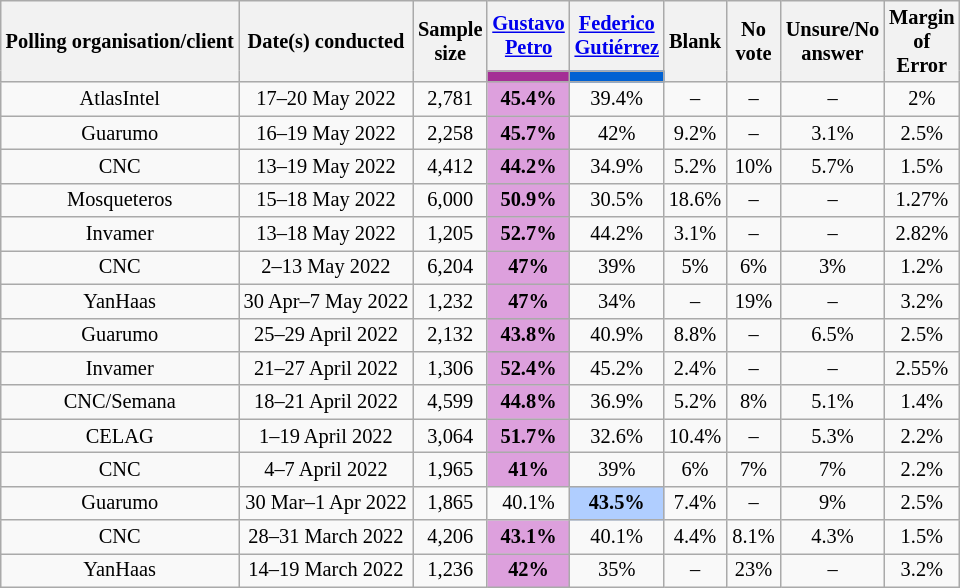<table class="wikitable" style="text-align:center;font-size:85%;line-height:5x">
<tr>
<th rowspan=2>Polling organisation/client</th>
<th rowspan=2>Date(s) conducted</th>
<th rowspan=2>Sample<br>size</th>
<th style="width:30px;"><a href='#'>Gustavo Petro</a><br></th>
<th style="width:30px;"><a href='#'>Federico Gutiérrez</a><br></th>
<th rowspan=2 style="width:30px;">Blank</th>
<th rowspan=2 style="width:30px;">No vote</th>
<th rowspan=2 style="width:30px;">Unsure/No answer</th>
<th rowspan=2 style="width:30px;">Margin of Error</th>
</tr>
<tr>
<th style="background:#A42F95;"></th>
<th style="background:#0061D3;"></th>
</tr>
<tr>
<td>AtlasIntel</td>
<td>17–20 May 2022</td>
<td>2,781</td>
<td style="background:Plum;"><strong>45.4%</strong></td>
<td>39.4%</td>
<td>–</td>
<td>–</td>
<td>–</td>
<td>2%</td>
</tr>
<tr>
<td>Guarumo</td>
<td>16–19 May 2022</td>
<td>2,258</td>
<td style="background:Plum;"><strong>45.7%</strong></td>
<td>42%</td>
<td>9.2%</td>
<td>–</td>
<td>3.1%</td>
<td>2.5%</td>
</tr>
<tr>
<td>CNC</td>
<td>13–19 May 2022</td>
<td>4,412</td>
<td style="background:Plum;"><strong>44.2%</strong></td>
<td>34.9%</td>
<td>5.2%</td>
<td>10%</td>
<td>5.7%</td>
<td>1.5%</td>
</tr>
<tr>
<td>Mosqueteros</td>
<td>15–18 May 2022</td>
<td>6,000</td>
<td style="background:Plum;"><strong>50.9%</strong></td>
<td>30.5%</td>
<td>18.6%</td>
<td>–</td>
<td>–</td>
<td>1.27%</td>
</tr>
<tr>
<td>Invamer</td>
<td>13–18 May 2022</td>
<td>1,205</td>
<td style="background:Plum;"><strong>52.7%</strong></td>
<td>44.2%</td>
<td>3.1%</td>
<td>–</td>
<td>–</td>
<td>2.82%</td>
</tr>
<tr>
<td>CNC</td>
<td>2–13 May 2022</td>
<td>6,204</td>
<td style="background:Plum;"><strong>47%</strong></td>
<td>39%</td>
<td>5%</td>
<td>6%</td>
<td>3%</td>
<td>1.2%</td>
</tr>
<tr>
<td>YanHaas</td>
<td>30 Apr–7 May 2022</td>
<td>1,232</td>
<td style="background:Plum;"><strong>47%</strong></td>
<td>34%</td>
<td>–</td>
<td>19%</td>
<td>–</td>
<td>3.2%</td>
</tr>
<tr>
<td>Guarumo</td>
<td>25–29 April 2022</td>
<td>2,132</td>
<td style="background:Plum;"><strong>43.8%</strong></td>
<td>40.9%</td>
<td>8.8%</td>
<td>–</td>
<td>6.5%</td>
<td>2.5%</td>
</tr>
<tr>
<td>Invamer</td>
<td>21–27 April 2022</td>
<td>1,306</td>
<td style="background:Plum;"><strong>52.4%</strong></td>
<td>45.2%</td>
<td>2.4%</td>
<td>–</td>
<td>–</td>
<td>2.55%</td>
</tr>
<tr>
<td>CNC/Semana</td>
<td>18–21 April 2022</td>
<td>4,599</td>
<td style="background:Plum;"><strong>44.8%</strong></td>
<td>36.9%</td>
<td>5.2%</td>
<td>8%</td>
<td>5.1%</td>
<td>1.4%</td>
</tr>
<tr>
<td>CELAG</td>
<td>1–19 April 2022</td>
<td>3,064</td>
<td style="background:Plum;"><strong>51.7%</strong></td>
<td>32.6%</td>
<td>10.4%</td>
<td>–</td>
<td>5.3%</td>
<td>2.2%</td>
</tr>
<tr>
<td>CNC</td>
<td>4–7 April 2022</td>
<td>1,965</td>
<td style="background:Plum;"><strong>41%</strong></td>
<td>39%</td>
<td>6%</td>
<td>7%</td>
<td>7%</td>
<td>2.2%</td>
</tr>
<tr>
<td>Guarumo</td>
<td>30 Mar–1 Apr 2022</td>
<td>1,865</td>
<td>40.1%</td>
<td style="background:#B0CEFF;"><strong>43.5%</strong></td>
<td>7.4%</td>
<td>–</td>
<td>9%</td>
<td>2.5%</td>
</tr>
<tr>
<td>CNC</td>
<td>28–31 March 2022</td>
<td>4,206</td>
<td style="background:Plum;"><strong>43.1%</strong></td>
<td>40.1%</td>
<td>4.4%</td>
<td>8.1%</td>
<td>4.3%</td>
<td>1.5%</td>
</tr>
<tr>
<td>YanHaas</td>
<td>14–19 March 2022</td>
<td>1,236</td>
<td style="background:Plum;"><strong>42%</strong></td>
<td>35%</td>
<td>–</td>
<td>23%</td>
<td>–</td>
<td>3.2%</td>
</tr>
</table>
